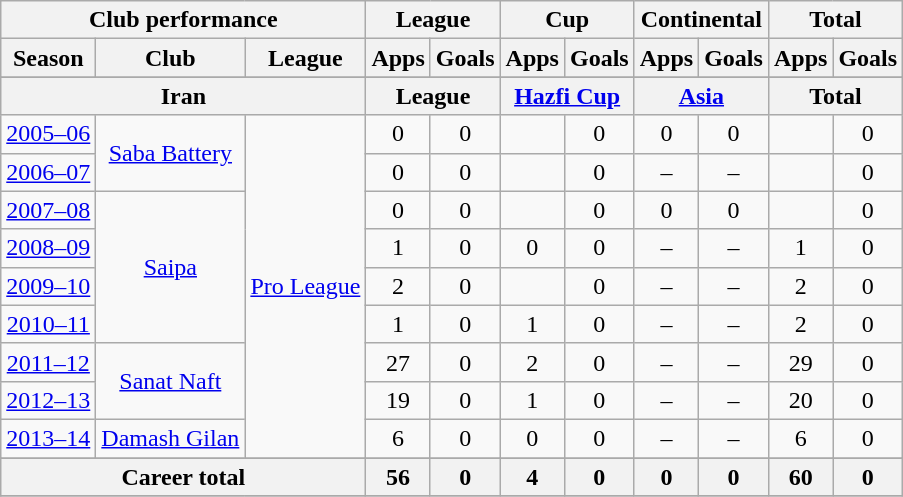<table class="wikitable" style="text-align:center">
<tr>
<th colspan=3>Club performance</th>
<th colspan=2>League</th>
<th colspan=2>Cup</th>
<th colspan=2>Continental</th>
<th colspan=2>Total</th>
</tr>
<tr>
<th>Season</th>
<th>Club</th>
<th>League</th>
<th>Apps</th>
<th>Goals</th>
<th>Apps</th>
<th>Goals</th>
<th>Apps</th>
<th>Goals</th>
<th>Apps</th>
<th>Goals</th>
</tr>
<tr>
</tr>
<tr>
<th colspan=3>Iran</th>
<th colspan=2>League</th>
<th colspan=2><a href='#'>Hazfi Cup</a></th>
<th colspan=2><a href='#'>Asia</a></th>
<th colspan=2>Total</th>
</tr>
<tr>
<td><a href='#'>2005–06</a></td>
<td rowspan="2"><a href='#'>Saba Battery</a></td>
<td rowspan="9"><a href='#'>Pro League</a></td>
<td>0</td>
<td>0</td>
<td></td>
<td>0</td>
<td>0</td>
<td>0</td>
<td></td>
<td>0</td>
</tr>
<tr>
<td><a href='#'>2006–07</a></td>
<td>0</td>
<td>0</td>
<td></td>
<td>0</td>
<td>–</td>
<td>–</td>
<td></td>
<td>0</td>
</tr>
<tr>
<td><a href='#'>2007–08</a></td>
<td rowspan="4"><a href='#'>Saipa</a></td>
<td>0</td>
<td>0</td>
<td></td>
<td>0</td>
<td>0</td>
<td>0</td>
<td></td>
<td>0</td>
</tr>
<tr>
<td><a href='#'>2008–09</a></td>
<td>1</td>
<td>0</td>
<td>0</td>
<td>0</td>
<td>–</td>
<td>–</td>
<td>1</td>
<td>0</td>
</tr>
<tr>
<td><a href='#'>2009–10</a></td>
<td>2</td>
<td>0</td>
<td></td>
<td>0</td>
<td>–</td>
<td>–</td>
<td>2</td>
<td>0</td>
</tr>
<tr>
<td><a href='#'>2010–11</a></td>
<td>1</td>
<td>0</td>
<td>1</td>
<td>0</td>
<td>–</td>
<td>–</td>
<td>2</td>
<td>0</td>
</tr>
<tr>
<td><a href='#'>2011–12</a></td>
<td rowspan="2"><a href='#'>Sanat Naft</a></td>
<td>27</td>
<td>0</td>
<td>2</td>
<td>0</td>
<td>–</td>
<td>–</td>
<td>29</td>
<td>0</td>
</tr>
<tr>
<td><a href='#'>2012–13</a></td>
<td>19</td>
<td>0</td>
<td>1</td>
<td>0</td>
<td>–</td>
<td>–</td>
<td>20</td>
<td>0</td>
</tr>
<tr>
<td><a href='#'>2013–14</a></td>
<td rowspan="1"><a href='#'>Damash Gilan</a></td>
<td>6</td>
<td>0</td>
<td>0</td>
<td>0</td>
<td>–</td>
<td>–</td>
<td>6</td>
<td>0</td>
</tr>
<tr>
</tr>
<tr>
<th colspan=3>Career total</th>
<th>56</th>
<th>0</th>
<th>4</th>
<th>0</th>
<th>0</th>
<th>0</th>
<th>60</th>
<th>0</th>
</tr>
<tr>
</tr>
</table>
